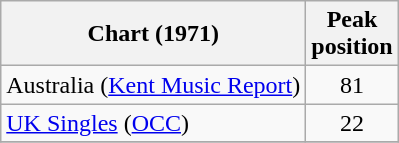<table class="wikitable sortable">
<tr>
<th>Chart (1971)</th>
<th>Peak<br>position</th>
</tr>
<tr>
<td>Australia (<a href='#'>Kent Music Report</a>)</td>
<td style="text-align:center;">81</td>
</tr>
<tr>
<td><a href='#'>UK Singles</a> (<a href='#'>OCC</a>)</td>
<td style="text-align:center;">22</td>
</tr>
<tr>
</tr>
</table>
